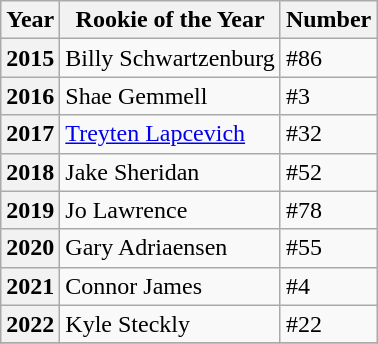<table class="wikitable">
<tr>
<th>Year</th>
<th>Rookie of the Year</th>
<th>Number</th>
</tr>
<tr>
<th>2015</th>
<td> Billy Schwartzenburg</td>
<td>#86</td>
</tr>
<tr>
<th>2016</th>
<td> Shae Gemmell</td>
<td>#3</td>
</tr>
<tr>
<th>2017</th>
<td> <a href='#'>Treyten Lapcevich</a></td>
<td>#32</td>
</tr>
<tr>
<th>2018</th>
<td> Jake Sheridan</td>
<td>#52</td>
</tr>
<tr>
<th>2019</th>
<td> Jo Lawrence</td>
<td>#78</td>
</tr>
<tr>
<th>2020</th>
<td> Gary Adriaensen</td>
<td>#55</td>
</tr>
<tr>
<th>2021</th>
<td> Connor James</td>
<td>#4</td>
</tr>
<tr>
<th>2022</th>
<td> Kyle Steckly</td>
<td>#22</td>
</tr>
<tr>
</tr>
</table>
